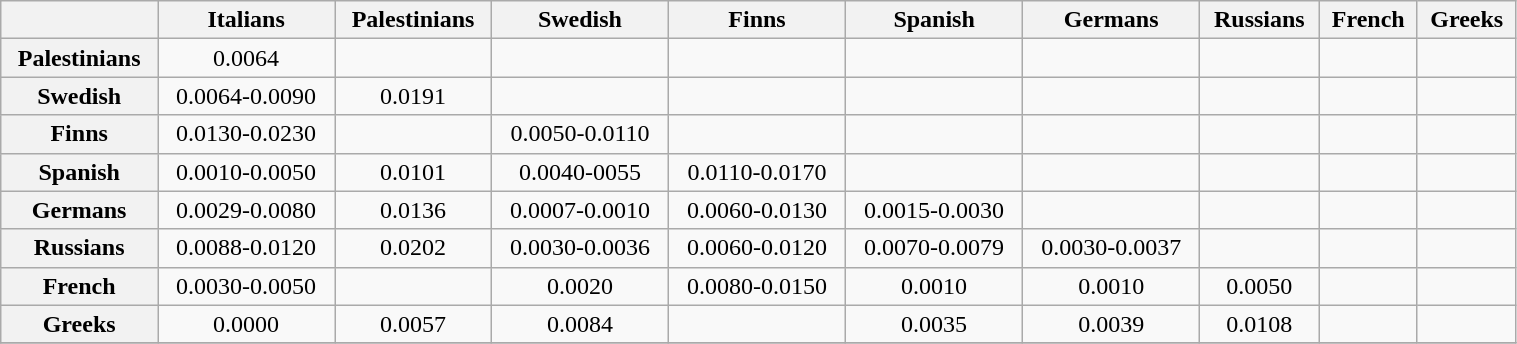<table class="wikitable" style="text-align:center; width:80%;">
<tr>
<th scope=col></th>
<th scope=col>Italians</th>
<th scope=col>Palestinians</th>
<th scope=col>Swedish</th>
<th scope=col>Finns</th>
<th scope=col>Spanish</th>
<th scope=col>Germans</th>
<th scope=col>Russians</th>
<th scope=col>French</th>
<th scope=col>Greeks</th>
</tr>
<tr>
<th scope=row>Palestinians</th>
<td>0.0064</td>
<td></td>
<td></td>
<td></td>
<td></td>
<td></td>
<td></td>
<td></td>
<td></td>
</tr>
<tr>
<th scope=row>Swedish</th>
<td>0.0064-0.0090</td>
<td>0.0191</td>
<td></td>
<td></td>
<td></td>
<td></td>
<td></td>
<td></td>
<td></td>
</tr>
<tr>
<th scope=row>Finns</th>
<td>0.0130-0.0230</td>
<td></td>
<td>0.0050-0.0110</td>
<td></td>
<td></td>
<td></td>
<td></td>
<td></td>
<td></td>
</tr>
<tr>
<th scope=row>Spanish</th>
<td>0.0010-0.0050</td>
<td>0.0101</td>
<td>0.0040-0055</td>
<td>0.0110-0.0170</td>
<td></td>
<td></td>
<td></td>
<td></td>
<td></td>
</tr>
<tr>
<th scope=row>Germans</th>
<td>0.0029-0.0080</td>
<td>0.0136</td>
<td>0.0007-0.0010</td>
<td>0.0060-0.0130</td>
<td>0.0015-0.0030</td>
<td></td>
<td></td>
<td></td>
<td></td>
</tr>
<tr>
<th scope=row>Russians</th>
<td>0.0088-0.0120</td>
<td>0.0202</td>
<td>0.0030-0.0036</td>
<td>0.0060-0.0120</td>
<td>0.0070-0.0079</td>
<td>0.0030-0.0037</td>
<td></td>
<td></td>
<td></td>
</tr>
<tr>
<th scope=row>French</th>
<td>0.0030-0.0050</td>
<td></td>
<td>0.0020</td>
<td>0.0080-0.0150</td>
<td>0.0010</td>
<td>0.0010</td>
<td>0.0050</td>
<td></td>
<td></td>
</tr>
<tr>
<th scope=row>Greeks</th>
<td>0.0000</td>
<td>0.0057</td>
<td>0.0084</td>
<td></td>
<td>0.0035</td>
<td>0.0039</td>
<td>0.0108</td>
<td></td>
<td></td>
</tr>
<tr>
</tr>
</table>
